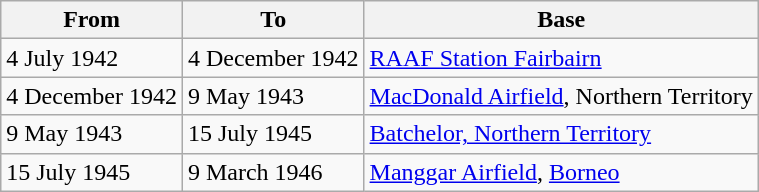<table class="wikitable">
<tr>
<th>From</th>
<th>To</th>
<th>Base</th>
</tr>
<tr>
<td>4 July 1942</td>
<td>4 December 1942</td>
<td><a href='#'>RAAF Station Fairbairn</a></td>
</tr>
<tr>
<td>4 December 1942</td>
<td>9 May 1943</td>
<td><a href='#'>MacDonald Airfield</a>, Northern Territory</td>
</tr>
<tr>
<td>9 May 1943</td>
<td>15 July 1945</td>
<td><a href='#'>Batchelor, Northern Territory</a></td>
</tr>
<tr>
<td>15 July 1945</td>
<td>9 March 1946</td>
<td><a href='#'>Manggar Airfield</a>, <a href='#'>Borneo</a></td>
</tr>
</table>
